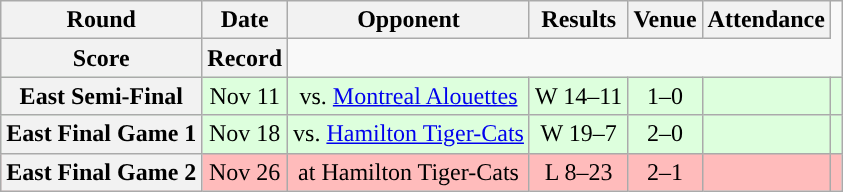<table class="wikitable" style="text-align:center">
<tr>
<th>Round</th>
<th>Date</th>
<th>Opponent</th>
<th>Results</th>
<th>Venue</th>
<th>Attendance</th>
</tr>
<tr>
<th>Score</th>
<th>Record</th>
</tr>
<tr style="background:#ddffdd">
<th>East Semi-Final</th>
<td>Nov 11</td>
<td>vs. <a href='#'>Montreal Alouettes</a></td>
<td>W 14–11</td>
<td>1–0</td>
<td></td>
<td></td>
</tr>
<tr style="background:#ddffdd">
<th>East Final Game 1</th>
<td>Nov 18</td>
<td>vs. <a href='#'>Hamilton Tiger-Cats</a></td>
<td>W 19–7</td>
<td>2–0</td>
<td></td>
<td></td>
</tr>
<tr style="background:#ffbbbb">
<th>East Final Game 2</th>
<td>Nov 26</td>
<td>at Hamilton Tiger-Cats</td>
<td>L 8–23</td>
<td>2–1</td>
<td></td>
<td></td>
</tr>
</table>
